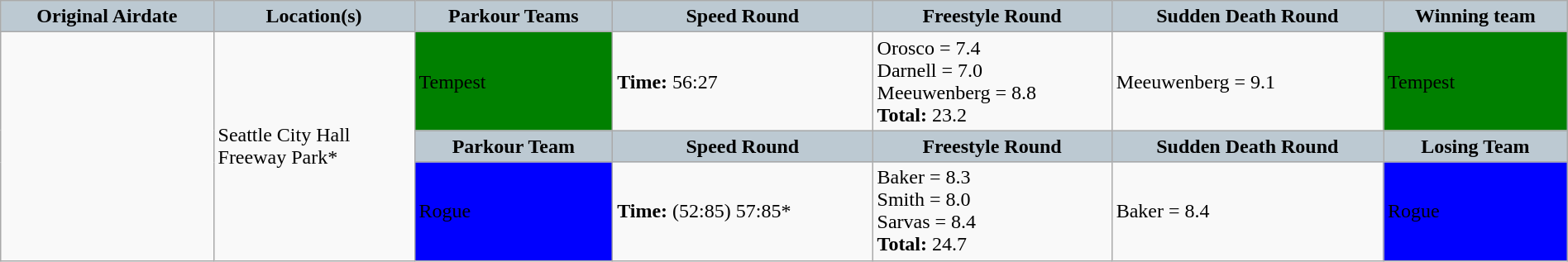<table class="wikitable" style="margin: auto; width: 100%">
<tr style="background:#BCC9D2; color:black">
<th style="background-color: #BCC9D2;">Original Airdate</th>
<th style="background-color: #BCC9D2;">Location(s)</th>
<th style="background-color: #BCC9D2;">Parkour Teams</th>
<th style="background-color: #BCC9D2;">Speed Round</th>
<th style="background-color: #BCC9D2;">Freestyle Round</th>
<th style="background-color: #BCC9D2;">Sudden Death Round</th>
<th style="background-color: #BCC9D2;">Winning team</th>
</tr>
<tr>
<td rowspan="3"></td>
<td rowspan="3">Seattle City Hall<br>Freeway Park*</td>
<td bgcolor="green"><span>Tempest</span></td>
<td><strong>Time:</strong> 56:27</td>
<td>Orosco = 7.4<br>Darnell = 7.0<br>Meeuwenberg = 8.8<br><strong>Total:</strong> 23.2</td>
<td>Meeuwenberg = 9.1</td>
<td bgcolor="green"><span>Tempest</span></td>
</tr>
<tr>
<th style="background-color: #BCC9D2;">Parkour Team</th>
<th style="background-color: #BCC9D2;">Speed Round</th>
<th style="background-color: #BCC9D2;">Freestyle Round</th>
<th style="background-color: #BCC9D2;">Sudden Death Round</th>
<th style="background-color: #BCC9D2;">Losing Team</th>
</tr>
<tr>
<td bgcolor="blue"><span>Rogue</span></td>
<td><strong>Time:</strong> (52:85) 57:85*</td>
<td>Baker = 8.3<br>Smith = 8.0<br>Sarvas = 8.4<br><strong>Total:</strong> 24.7</td>
<td>Baker = 8.4</td>
<td bgcolor="blue"><span>Rogue</span></td>
</tr>
</table>
